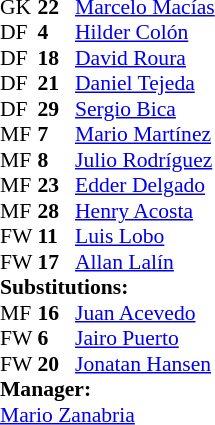<table style = "font-size: 90%" cellspacing = "0" cellpadding = "0">
<tr>
<td colspan = 4></td>
</tr>
<tr>
<th style="width:25px;"></th>
<th style="width:25px;"></th>
</tr>
<tr>
<td>GK</td>
<td><strong>22</strong></td>
<td> <a href='#'>Marcelo Macías</a></td>
</tr>
<tr>
<td>DF</td>
<td><strong>4</strong></td>
<td> <a href='#'>Hilder Colón</a></td>
</tr>
<tr>
<td>DF</td>
<td><strong>18</strong></td>
<td> <a href='#'>David Roura</a></td>
</tr>
<tr>
<td>DF</td>
<td><strong>21</strong></td>
<td> <a href='#'>Daniel Tejeda</a></td>
</tr>
<tr>
<td>DF</td>
<td><strong>29</strong></td>
<td> <a href='#'>Sergio Bica</a></td>
</tr>
<tr>
<td>MF</td>
<td><strong>7</strong></td>
<td> <a href='#'>Mario Martínez</a></td>
<td></td>
<td></td>
</tr>
<tr>
<td>MF</td>
<td><strong>8</strong></td>
<td> <a href='#'>Julio Rodríguez</a></td>
<td></td>
<td></td>
</tr>
<tr>
<td>MF</td>
<td><strong>23</strong></td>
<td> <a href='#'>Edder Delgado</a></td>
<td></td>
<td></td>
</tr>
<tr>
<td>MF</td>
<td><strong>28</strong></td>
<td> <a href='#'>Henry Acosta</a></td>
</tr>
<tr>
<td>FW</td>
<td><strong>11</strong></td>
<td> <a href='#'>Luis Lobo</a></td>
<td></td>
<td></td>
</tr>
<tr>
<td>FW</td>
<td><strong>17</strong></td>
<td> <a href='#'>Allan Lalín</a></td>
<td></td>
<td></td>
</tr>
<tr>
<td colspan = 3><strong>Substitutions:</strong></td>
</tr>
<tr>
<td>MF</td>
<td><strong>16</strong></td>
<td> <a href='#'>Juan Acevedo</a></td>
<td></td>
<td></td>
</tr>
<tr>
<td>FW</td>
<td><strong>6</strong></td>
<td> <a href='#'>Jairo Puerto</a></td>
<td></td>
<td></td>
</tr>
<tr>
<td>FW</td>
<td><strong>20</strong></td>
<td> <a href='#'>Jonatan Hansen</a></td>
<td></td>
<td></td>
</tr>
<tr>
<td colspan = 3><strong>Manager:</strong></td>
</tr>
<tr>
<td colspan = 3> <a href='#'>Mario Zanabria</a></td>
</tr>
</table>
